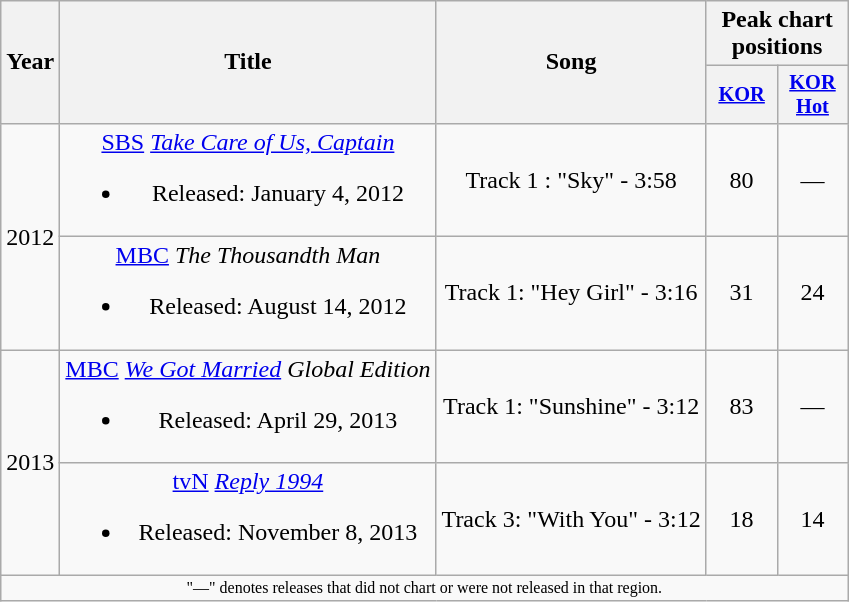<table class="wikitable" style="text-align:center;">
<tr>
<th style="text-align:center;" rowspan="2" style="width:3em;">Year</th>
<th style="text-align:center;" rowspan="2" style="width:18em;">Title</th>
<th style="text-align:center;" rowspan="2" style="width:18em;">Song</th>
<th style="text-align:center;" colspan=2>Peak chart positions</th>
</tr>
<tr>
<th style="width:3em;font-size:85%"><a href='#'>KOR</a><br></th>
<th style="width:3em;font-size:85%"><a href='#'>KOR<br>Hot</a></th>
</tr>
<tr>
<td rowspan="2">2012</td>
<td><a href='#'>SBS</a> <em><a href='#'>Take Care of Us, Captain</a></em><br><ul><li>Released: January 4, 2012</li></ul></td>
<td>Track 1 : "Sky" - 3:58</td>
<td>80</td>
<td>—</td>
</tr>
<tr>
<td><a href='#'>MBC</a> <em>The Thousandth Man</em><br><ul><li>Released: August 14, 2012</li></ul></td>
<td>Track 1: "Hey Girl" - 3:16</td>
<td>31</td>
<td>24</td>
</tr>
<tr>
<td rowspan="2">2013</td>
<td><a href='#'>MBC</a> <em><a href='#'>We Got Married</a> Global Edition</em><br><ul><li>Released: April 29, 2013</li></ul></td>
<td>Track 1: "Sunshine" - 3:12</td>
<td>83</td>
<td>—</td>
</tr>
<tr>
<td><a href='#'>tvN</a> <em><a href='#'>Reply 1994</a></em><br><ul><li>Released: November 8, 2013</li></ul></td>
<td>Track 3: "With You" - 3:12</td>
<td>18</td>
<td>14</td>
</tr>
<tr>
<td colspan="5" style="font-size:8pt;">"—" denotes releases that did not chart or were not released in that region.</td>
</tr>
</table>
